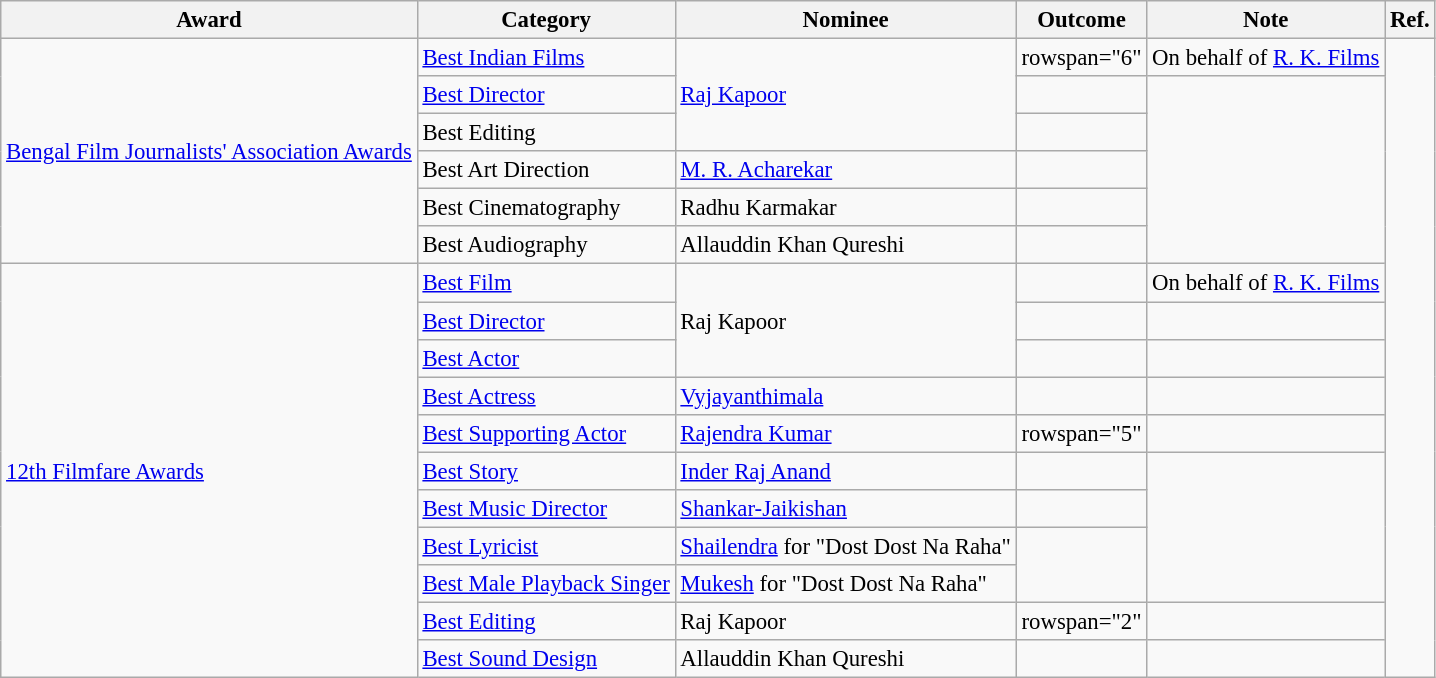<table class="wikitable" style="font-size:95%;">
<tr>
<th>Award</th>
<th>Category</th>
<th>Nominee</th>
<th>Outcome</th>
<th>Note</th>
<th>Ref.</th>
</tr>
<tr>
<td rowspan="6"><a href='#'>Bengal Film Journalists' Association Awards</a></td>
<td><a href='#'>Best Indian Films</a></td>
<td rowspan="3"><a href='#'>Raj Kapoor</a></td>
<td>rowspan="6" </td>
<td>On behalf of <a href='#'>R. K. Films</a></td>
<td rowspan="17"><br><br></td>
</tr>
<tr>
<td><a href='#'>Best Director</a></td>
<td></td>
</tr>
<tr>
<td>Best Editing</td>
<td></td>
</tr>
<tr>
<td>Best Art Direction</td>
<td><a href='#'>M. R. Acharekar</a></td>
<td></td>
</tr>
<tr>
<td>Best Cinematography</td>
<td>Radhu Karmakar</td>
<td></td>
</tr>
<tr>
<td>Best Audiography</td>
<td>Allauddin Khan Qureshi</td>
<td></td>
</tr>
<tr>
<td rowspan="11"><a href='#'>12th Filmfare Awards</a></td>
<td><a href='#'>Best Film</a></td>
<td rowspan="3">Raj Kapoor</td>
<td></td>
<td>On behalf of <a href='#'>R. K. Films</a></td>
</tr>
<tr>
<td><a href='#'>Best Director</a></td>
<td></td>
<td></td>
</tr>
<tr>
<td><a href='#'>Best Actor</a></td>
<td></td>
<td></td>
</tr>
<tr>
<td><a href='#'>Best Actress</a></td>
<td><a href='#'>Vyjayanthimala</a></td>
<td></td>
<td></td>
</tr>
<tr>
<td><a href='#'>Best Supporting Actor</a></td>
<td><a href='#'>Rajendra Kumar</a></td>
<td>rowspan="5" </td>
<td></td>
</tr>
<tr>
<td><a href='#'>Best Story</a></td>
<td><a href='#'>Inder Raj Anand</a></td>
<td></td>
</tr>
<tr>
<td><a href='#'>Best Music Director</a></td>
<td><a href='#'>Shankar-Jaikishan</a></td>
<td></td>
</tr>
<tr>
<td><a href='#'>Best Lyricist</a></td>
<td><a href='#'>Shailendra</a> for "Dost Dost Na Raha"</td>
<td rowspan="2"></td>
</tr>
<tr>
<td><a href='#'>Best Male Playback Singer</a></td>
<td><a href='#'>Mukesh</a> for "Dost Dost Na Raha"</td>
</tr>
<tr>
<td><a href='#'>Best Editing</a></td>
<td>Raj Kapoor</td>
<td>rowspan="2" </td>
<td></td>
</tr>
<tr>
<td><a href='#'>Best Sound Design</a></td>
<td>Allauddin Khan Qureshi</td>
<td></td>
</tr>
</table>
